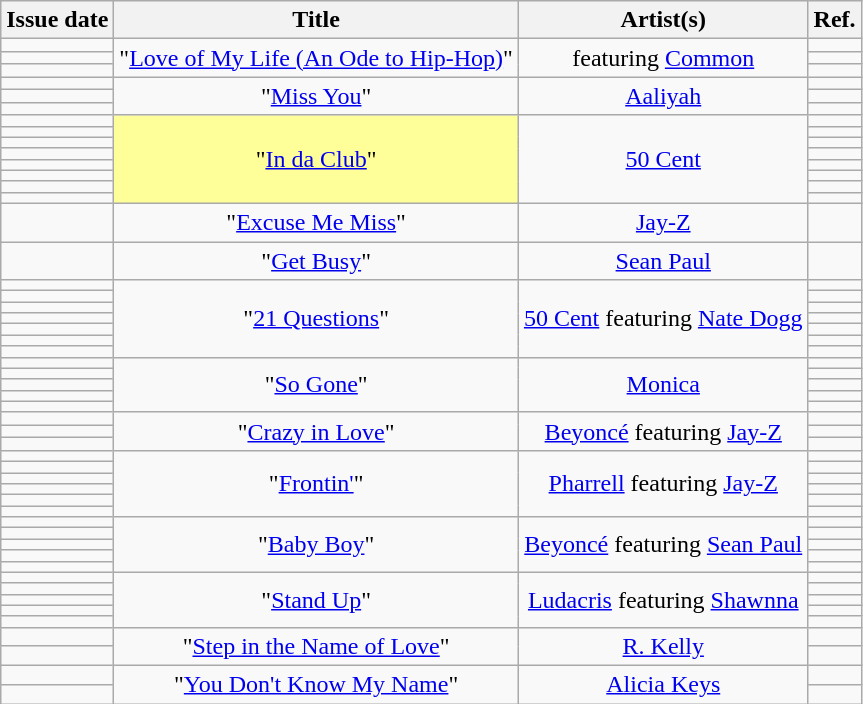<table class="wikitable plainheaders" style="text-align: center;">
<tr>
<th scope=col>Issue date</th>
<th scope=col>Title</th>
<th scope=col>Artist(s)</th>
<th scope=col class=unsortable>Ref.</th>
</tr>
<tr>
<td></td>
<td rowspan="3">"<a href='#'>Love of My Life (An Ode to Hip-Hop)</a>"</td>
<td rowspan="3"> featuring <a href='#'>Common</a></td>
<td align=center></td>
</tr>
<tr>
<td></td>
<td align=center></td>
</tr>
<tr>
<td></td>
<td align=center></td>
</tr>
<tr>
<td></td>
<td rowspan="3">"<a href='#'>Miss You</a>"</td>
<td rowspan="3"><a href='#'>Aaliyah</a></td>
<td align=center></td>
</tr>
<tr>
<td></td>
<td align=center></td>
</tr>
<tr>
<td></td>
<td align=center></td>
</tr>
<tr>
<td></td>
<td bgcolor=#FFFF99 rowspan="8">"<a href='#'>In da Club</a>" </td>
<td rowspan="8"><a href='#'>50 Cent</a></td>
<td align=center></td>
</tr>
<tr>
<td></td>
<td align=center></td>
</tr>
<tr>
<td></td>
<td align=center></td>
</tr>
<tr>
<td></td>
<td align=center></td>
</tr>
<tr>
<td></td>
<td align=center></td>
</tr>
<tr>
<td></td>
<td align=center></td>
</tr>
<tr>
<td></td>
<td align=center></td>
</tr>
<tr>
<td></td>
<td align=center></td>
</tr>
<tr>
<td></td>
<td>"<a href='#'>Excuse Me Miss</a>"</td>
<td><a href='#'>Jay-Z</a></td>
<td align=center></td>
</tr>
<tr>
<td></td>
<td>"<a href='#'>Get Busy</a>"</td>
<td><a href='#'>Sean Paul</a></td>
<td align=center></td>
</tr>
<tr>
<td></td>
<td rowspan="7">"<a href='#'>21 Questions</a>"</td>
<td rowspan="7"><a href='#'>50 Cent</a> featuring <a href='#'>Nate Dogg</a></td>
<td align=center></td>
</tr>
<tr>
<td></td>
<td align=center></td>
</tr>
<tr>
<td></td>
<td align=center></td>
</tr>
<tr>
<td></td>
<td align=center></td>
</tr>
<tr>
<td></td>
<td align=center></td>
</tr>
<tr>
<td></td>
<td align=center></td>
</tr>
<tr>
<td></td>
<td align=center></td>
</tr>
<tr>
<td></td>
<td rowspan="5">"<a href='#'>So Gone</a>"</td>
<td rowspan="5"><a href='#'>Monica</a></td>
<td align=center></td>
</tr>
<tr>
<td></td>
<td align=center></td>
</tr>
<tr>
<td></td>
<td align=center></td>
</tr>
<tr>
<td></td>
<td align=center></td>
</tr>
<tr>
<td></td>
<td align=center></td>
</tr>
<tr>
<td></td>
<td rowspan="3">"<a href='#'>Crazy in Love</a>"</td>
<td rowspan="3"><a href='#'>Beyoncé</a> featuring <a href='#'>Jay-Z</a></td>
<td align=center></td>
</tr>
<tr>
<td></td>
<td align=center></td>
</tr>
<tr>
<td></td>
<td align=center></td>
</tr>
<tr>
<td></td>
<td rowspan="6">"<a href='#'>Frontin'</a>"</td>
<td rowspan="6"><a href='#'>Pharrell</a> featuring <a href='#'>Jay-Z</a></td>
<td align=center></td>
</tr>
<tr>
<td></td>
<td align=center></td>
</tr>
<tr>
<td></td>
<td align=center></td>
</tr>
<tr>
<td></td>
<td align=center></td>
</tr>
<tr>
<td></td>
<td align=center></td>
</tr>
<tr>
<td></td>
<td align=center></td>
</tr>
<tr>
<td></td>
<td rowspan="5">"<a href='#'>Baby Boy</a>"</td>
<td rowspan="5"><a href='#'>Beyoncé</a> featuring <a href='#'>Sean Paul</a></td>
<td align=center></td>
</tr>
<tr>
<td></td>
<td align=center></td>
</tr>
<tr>
<td></td>
<td align=center></td>
</tr>
<tr>
<td></td>
<td align=center></td>
</tr>
<tr>
<td></td>
<td align=center></td>
</tr>
<tr>
<td></td>
<td rowspan="5">"<a href='#'>Stand Up</a>"</td>
<td rowspan="5"><a href='#'>Ludacris</a> featuring <a href='#'>Shawnna</a></td>
<td align=center></td>
</tr>
<tr>
<td></td>
<td align=center></td>
</tr>
<tr>
<td></td>
<td align=center></td>
</tr>
<tr>
<td></td>
<td align=center></td>
</tr>
<tr>
<td></td>
<td align=center></td>
</tr>
<tr>
<td></td>
<td rowspan="2">"<a href='#'>Step in the Name of Love</a>"</td>
<td rowspan="2"><a href='#'>R. Kelly</a></td>
<td align=center></td>
</tr>
<tr>
<td></td>
<td align=center></td>
</tr>
<tr>
<td></td>
<td rowspan="2">"<a href='#'>You Don't Know My Name</a>"</td>
<td rowspan="2"><a href='#'>Alicia Keys</a></td>
<td align=center></td>
</tr>
<tr>
<td></td>
<td align=center></td>
</tr>
</table>
